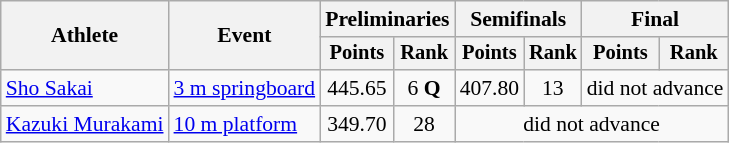<table class=wikitable style="font-size:90%;">
<tr>
<th rowspan="2">Athlete</th>
<th rowspan="2">Event</th>
<th colspan="2">Preliminaries</th>
<th colspan="2">Semifinals</th>
<th colspan="2">Final</th>
</tr>
<tr style="font-size:95%">
<th>Points</th>
<th>Rank</th>
<th>Points</th>
<th>Rank</th>
<th>Points</th>
<th>Rank</th>
</tr>
<tr align=center>
<td align=left><a href='#'>Sho Sakai</a></td>
<td align=left><a href='#'>3 m springboard</a></td>
<td>445.65</td>
<td>6 <strong>Q</strong></td>
<td>407.80</td>
<td>13</td>
<td colspan=2>did not advance</td>
</tr>
<tr align=center>
<td align=left><a href='#'>Kazuki Murakami</a></td>
<td align=left><a href='#'>10 m platform</a></td>
<td>349.70</td>
<td>28</td>
<td colspan=4>did not advance</td>
</tr>
</table>
